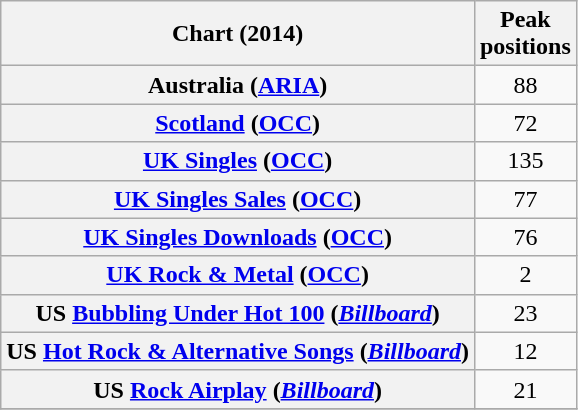<table class="wikitable sortable plainrowheaders" style="text-align:center">
<tr>
<th scope="col">Chart (2014)</th>
<th scope="col">Peak<br>positions</th>
</tr>
<tr>
<th scope="row">Australia (<a href='#'>ARIA</a>)</th>
<td>88</td>
</tr>
<tr>
<th scope="row"><a href='#'>Scotland</a> (<a href='#'>OCC</a>)</th>
<td>72</td>
</tr>
<tr>
<th scope="row"><a href='#'>UK Singles</a> (<a href='#'>OCC</a>)</th>
<td>135</td>
</tr>
<tr>
<th scope="row"><a href='#'>UK Singles Sales</a> (<a href='#'>OCC</a>)</th>
<td>77</td>
</tr>
<tr>
<th scope="row"><a href='#'>UK Singles Downloads</a> (<a href='#'>OCC</a>)</th>
<td>76</td>
</tr>
<tr>
<th scope="row"><a href='#'>UK Rock & Metal</a> (<a href='#'>OCC</a>)</th>
<td>2</td>
</tr>
<tr>
<th scope="row">US <a href='#'>Bubbling Under Hot 100</a> (<em><a href='#'>Billboard</a></em>)</th>
<td>23</td>
</tr>
<tr>
<th scope="row">US <a href='#'>Hot Rock & Alternative Songs</a> (<em><a href='#'>Billboard</a></em>)</th>
<td>12</td>
</tr>
<tr>
<th scope="row">US <a href='#'>Rock Airplay</a> (<em><a href='#'>Billboard</a></em>)</th>
<td>21</td>
</tr>
<tr>
</tr>
</table>
